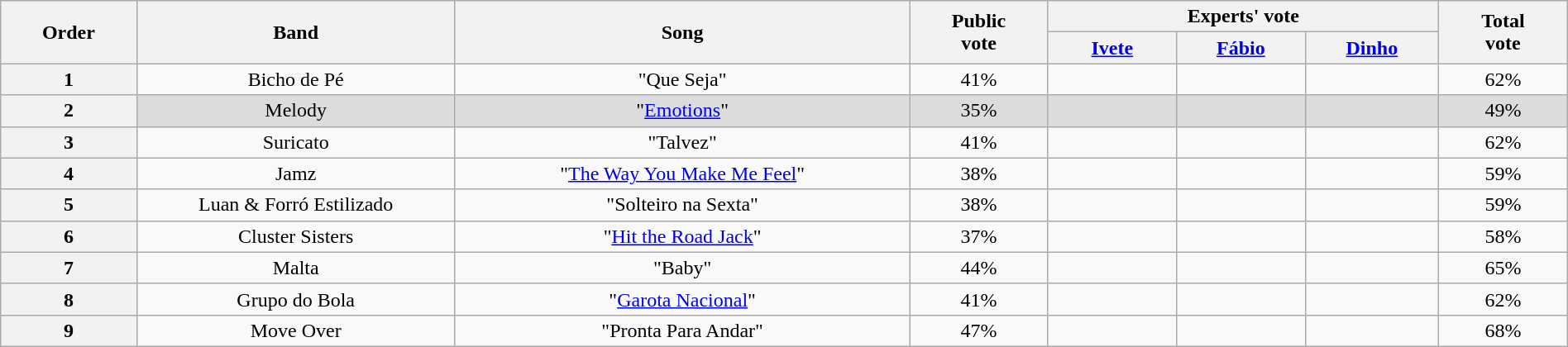<table class="wikitable" style="text-align: center;width:100%;">
<tr>
<th width="010" rowspan=2>Order</th>
<th width="110" rowspan=2>Band</th>
<th width="160" rowspan=2>Song</th>
<th width="040" rowspan=2>Public<br>vote</th>
<th width="120" colspan=3>Experts' vote</th>
<th width="040" rowspan=2>Total<br>vote</th>
</tr>
<tr>
<th width="40"><a href='#'>Ivete</a></th>
<th width="40"><a href='#'>Fábio</a></th>
<th width="40"><a href='#'>Dinho</a></th>
</tr>
<tr>
<th>1</th>
<td>Bicho de Pé</td>
<td>"Que Seja"</td>
<td>41%</td>
<td></td>
<td></td>
<td></td>
<td>62%</td>
</tr>
<tr>
<th>2</th>
<td bgcolor="DCDCDC">Melody</td>
<td bgcolor="DCDCDC">"<a href='#'>Emotions</a>"</td>
<td bgcolor="DCDCDC">35%</td>
<td bgcolor="DCDCDC"></td>
<td bgcolor="DCDCDC"></td>
<td bgcolor="DCDCDC"></td>
<td bgcolor="DCDCDC">49%</td>
</tr>
<tr>
<th>3</th>
<td>Suricato</td>
<td>"Talvez"</td>
<td>41%</td>
<td></td>
<td></td>
<td></td>
<td>62%</td>
</tr>
<tr>
<th>4</th>
<td>Jamz</td>
<td>"<a href='#'>The Way You Make Me Feel</a>"</td>
<td>38%</td>
<td></td>
<td></td>
<td></td>
<td>59%</td>
</tr>
<tr>
<th>5</th>
<td>Luan & Forró Estilizado</td>
<td>"Solteiro na Sexta"</td>
<td>38%</td>
<td></td>
<td></td>
<td></td>
<td>59%</td>
</tr>
<tr>
<th>6</th>
<td>Cluster Sisters</td>
<td>"<a href='#'>Hit the Road Jack</a>"</td>
<td>37%</td>
<td></td>
<td></td>
<td></td>
<td>58%</td>
</tr>
<tr>
<th>7</th>
<td>Malta</td>
<td>"Baby"</td>
<td>44%</td>
<td></td>
<td></td>
<td></td>
<td>65%</td>
</tr>
<tr>
<th>8</th>
<td>Grupo do Bola</td>
<td>"<a href='#'>Garota Nacional</a>"</td>
<td>41%</td>
<td></td>
<td></td>
<td></td>
<td>62%</td>
</tr>
<tr>
<th>9</th>
<td>Move Over</td>
<td>"Pronta Para Andar"</td>
<td>47%</td>
<td></td>
<td></td>
<td></td>
<td>68%</td>
</tr>
</table>
